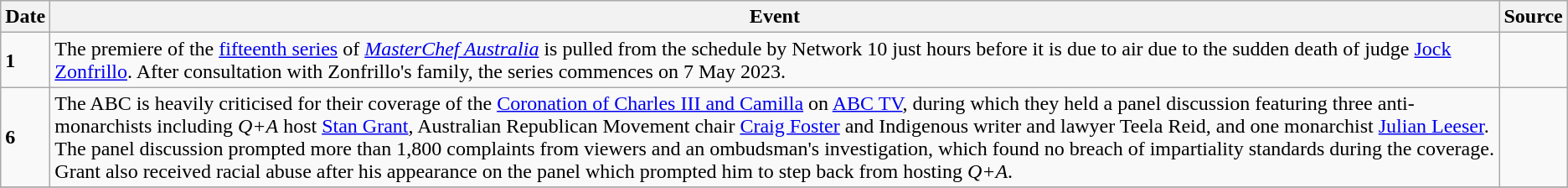<table class="wikitable">
<tr>
<th>Date</th>
<th>Event</th>
<th>Source</th>
</tr>
<tr>
<td><strong>1</strong></td>
<td>The premiere of the <a href='#'>fifteenth series</a> of <em><a href='#'>MasterChef Australia</a></em> is pulled from the schedule by Network 10 just hours before it is due to air due to the sudden death of judge <a href='#'>Jock Zonfrillo</a>. After consultation with Zonfrillo's family, the series commences on 7 May 2023.</td>
<td></td>
</tr>
<tr>
<td><strong>6</strong></td>
<td>The ABC is heavily criticised for their coverage of the <a href='#'>Coronation of Charles III and Camilla</a> on <a href='#'>ABC TV</a>, during which they held a panel discussion featuring three anti-monarchists including <em>Q+A</em> host <a href='#'>Stan Grant</a>, Australian Republican Movement chair <a href='#'>Craig Foster</a> and Indigenous writer and lawyer Teela Reid, and one monarchist <a href='#'>Julian Leeser</a>. The panel discussion prompted more than 1,800 complaints from viewers and an ombudsman's investigation, which found no breach of impartiality standards during the coverage. Grant also received racial abuse after his appearance on the panel which prompted him to step back from hosting <em>Q+A</em>.</td>
<td></td>
</tr>
<tr>
</tr>
</table>
